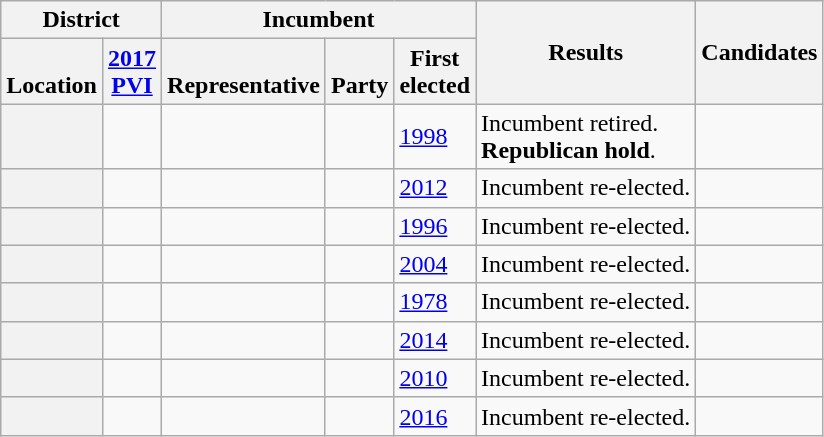<table class="wikitable sortable">
<tr>
<th colspan=2>District</th>
<th colspan=3>Incumbent</th>
<th rowspan=2>Results</th>
<th rowspan=2>Candidates</th>
</tr>
<tr valign=bottom>
<th>Location</th>
<th><a href='#'>2017<br>PVI</a></th>
<th>Representative</th>
<th>Party</th>
<th>First<br>elected</th>
</tr>
<tr>
<th></th>
<td></td>
<td></td>
<td></td>
<td><a href='#'>1998</a></td>
<td>Incumbent retired.<br><strong>Republican hold</strong>.</td>
<td nowrap></td>
</tr>
<tr>
<th></th>
<td></td>
<td></td>
<td></td>
<td><a href='#'>2012</a></td>
<td>Incumbent re-elected.</td>
<td nowrap></td>
</tr>
<tr>
<th></th>
<td></td>
<td></td>
<td></td>
<td><a href='#'>1996</a></td>
<td>Incumbent re-elected.</td>
<td nowrap></td>
</tr>
<tr>
<th></th>
<td></td>
<td></td>
<td></td>
<td><a href='#'>2004</a></td>
<td>Incumbent re-elected.</td>
<td nowrap></td>
</tr>
<tr>
<th></th>
<td></td>
<td></td>
<td></td>
<td><a href='#'>1978</a></td>
<td>Incumbent re-elected.</td>
<td nowrap></td>
</tr>
<tr>
<th></th>
<td></td>
<td></td>
<td></td>
<td><a href='#'>2014</a></td>
<td>Incumbent re-elected.</td>
<td nowrap></td>
</tr>
<tr>
<th></th>
<td></td>
<td></td>
<td></td>
<td><a href='#'>2010</a></td>
<td>Incumbent re-elected.</td>
<td nowrap></td>
</tr>
<tr>
<th></th>
<td></td>
<td></td>
<td></td>
<td><a href='#'>2016</a></td>
<td>Incumbent re-elected.</td>
<td nowrap></td>
</tr>
</table>
